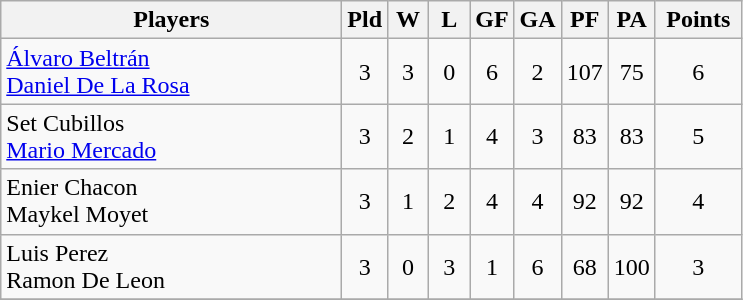<table class=wikitable style="text-align:center">
<tr>
<th width=220>Players</th>
<th width=20>Pld</th>
<th width=20>W</th>
<th width=20>L</th>
<th width=20>GF</th>
<th width=20>GA</th>
<th width=20>PF</th>
<th width=20>PA</th>
<th width=50>Points</th>
</tr>
<tr>
<td align=left> <a href='#'>Álvaro Beltrán</a><br> <a href='#'>Daniel De La Rosa</a></td>
<td>3</td>
<td>3</td>
<td>0</td>
<td>6</td>
<td>2</td>
<td>107</td>
<td>75</td>
<td>6</td>
</tr>
<tr>
<td align=left> Set Cubillos<br> <a href='#'>Mario Mercado</a></td>
<td>3</td>
<td>2</td>
<td>1</td>
<td>4</td>
<td>3</td>
<td>83</td>
<td>83</td>
<td>5</td>
</tr>
<tr>
<td align=left> Enier Chacon<br> Maykel Moyet</td>
<td>3</td>
<td>1</td>
<td>2</td>
<td>4</td>
<td>4</td>
<td>92</td>
<td>92</td>
<td>4</td>
</tr>
<tr>
<td align=left> Luis Perez<br> Ramon De Leon</td>
<td>3</td>
<td>0</td>
<td>3</td>
<td>1</td>
<td>6</td>
<td>68</td>
<td>100</td>
<td>3</td>
</tr>
<tr>
</tr>
</table>
